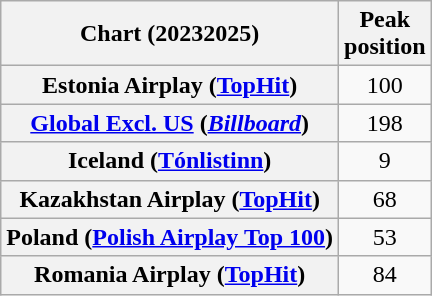<table class="wikitable sortable plainrowheaders" style="text-align:center">
<tr>
<th scope="col">Chart (20232025)</th>
<th scope="col">Peak<br>position</th>
</tr>
<tr>
<th scope="row">Estonia Airplay (<a href='#'>TopHit</a>)</th>
<td>100</td>
</tr>
<tr>
<th scope="row"><a href='#'>Global Excl. US</a> (<em><a href='#'>Billboard</a></em>)</th>
<td>198</td>
</tr>
<tr>
<th scope="row">Iceland (<a href='#'>Tónlistinn</a>)</th>
<td>9</td>
</tr>
<tr>
<th scope="row">Kazakhstan Airplay (<a href='#'>TopHit</a>)</th>
<td>68</td>
</tr>
<tr>
<th scope="row">Poland (<a href='#'>Polish Airplay Top 100</a>)</th>
<td>53</td>
</tr>
<tr>
<th scope="row">Romania Airplay (<a href='#'>TopHit</a>)</th>
<td>84</td>
</tr>
</table>
